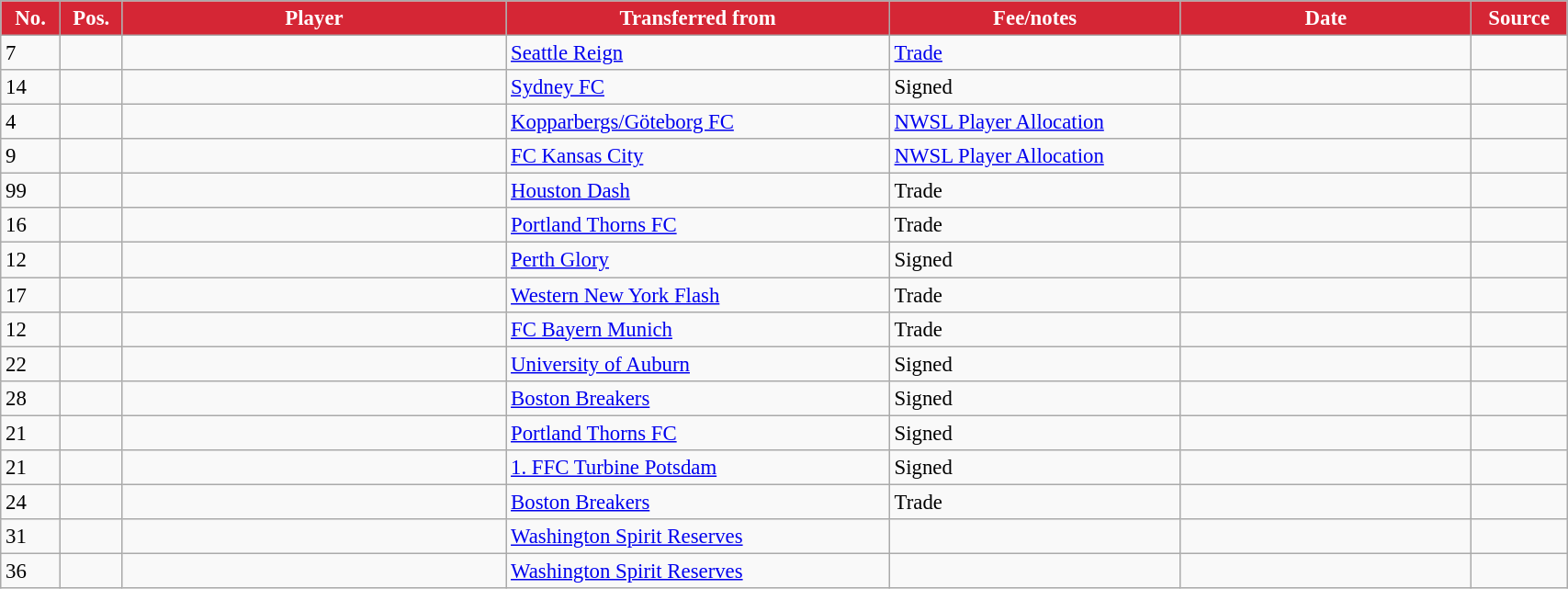<table class="wikitable sortable" style="width:90%; text-align:center; font-size:95%; text-align:left;">
<tr>
<th style="color:white; background:#D52635; width:25px;">No.</th>
<th style="color:white; background:#D52635; width:25px;">Pos.</th>
<th style="color:white; background:#D52635; width:200px;">Player</th>
<th style="color:white; background:#D52635; width:200px;">Transferred from</th>
<th style="color:white; background:#D52635; width:150px;">Fee/notes</th>
<th style="color:white; background:#D52635; width:150px;">Date</th>
<th style="color:white; background:#D52635; width:25px;">Source</th>
</tr>
<tr>
<td>7</td>
<td align=center></td>
<td></td>
<td> <a href='#'>Seattle Reign</a></td>
<td><a href='#'>Trade</a></td>
<td></td>
<td></td>
</tr>
<tr>
<td>14</td>
<td align=center></td>
<td></td>
<td> <a href='#'>Sydney FC</a></td>
<td>Signed</td>
<td></td>
<td></td>
</tr>
<tr>
<td>4</td>
<td align=center></td>
<td></td>
<td> <a href='#'>Kopparbergs/Göteborg FC</a></td>
<td><a href='#'>NWSL Player Allocation</a></td>
<td></td>
<td></td>
</tr>
<tr>
<td>9</td>
<td align=center></td>
<td></td>
<td> <a href='#'>FC Kansas City</a></td>
<td><a href='#'>NWSL Player Allocation</a></td>
<td></td>
<td></td>
</tr>
<tr>
<td>99</td>
<td align=center></td>
<td></td>
<td> <a href='#'>Houston Dash</a></td>
<td>Trade</td>
<td></td>
<td></td>
</tr>
<tr>
<td>16</td>
<td align=center></td>
<td></td>
<td> <a href='#'>Portland Thorns FC</a></td>
<td>Trade</td>
<td></td>
<td></td>
</tr>
<tr>
<td>12</td>
<td align=center></td>
<td></td>
<td> <a href='#'>Perth Glory</a></td>
<td>Signed</td>
<td></td>
<td></td>
</tr>
<tr>
<td>17</td>
<td align=center></td>
<td></td>
<td> <a href='#'>Western New York Flash</a></td>
<td>Trade</td>
<td></td>
<td></td>
</tr>
<tr>
<td>12</td>
<td align=center></td>
<td></td>
<td> <a href='#'>FC Bayern Munich</a></td>
<td>Trade</td>
<td></td>
<td></td>
</tr>
<tr>
<td>22</td>
<td align=center></td>
<td></td>
<td> <a href='#'>University of Auburn</a></td>
<td>Signed</td>
<td></td>
<td></td>
</tr>
<tr>
<td>28</td>
<td align=center></td>
<td></td>
<td> <a href='#'>Boston Breakers</a></td>
<td>Signed</td>
<td></td>
<td></td>
</tr>
<tr>
<td>21</td>
<td align=center></td>
<td></td>
<td> <a href='#'>Portland Thorns FC</a></td>
<td>Signed</td>
<td></td>
<td></td>
</tr>
<tr>
<td>21</td>
<td align=center></td>
<td></td>
<td> <a href='#'>1. FFC Turbine Potsdam</a></td>
<td>Signed</td>
<td></td>
<td></td>
</tr>
<tr>
<td>24</td>
<td align=center></td>
<td></td>
<td> <a href='#'>Boston Breakers</a></td>
<td>Trade</td>
<td></td>
<td></td>
</tr>
<tr>
<td>31</td>
<td align=center></td>
<td></td>
<td> <a href='#'>Washington Spirit Reserves</a></td>
<td></td>
<td></td>
<td></td>
</tr>
<tr>
<td>36</td>
<td align=center></td>
<td></td>
<td> <a href='#'>Washington Spirit Reserves</a></td>
<td></td>
<td></td>
<td></td>
</tr>
</table>
